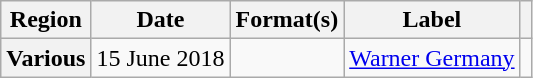<table class="wikitable plainrowheaders">
<tr>
<th scope="col">Region</th>
<th scope="col">Date</th>
<th scope="col">Format(s)</th>
<th scope="col">Label</th>
<th scope="col"></th>
</tr>
<tr>
<th scope="row">Various</th>
<td>15 June 2018</td>
<td></td>
<td><a href='#'>Warner Germany</a></td>
<td></td>
</tr>
</table>
